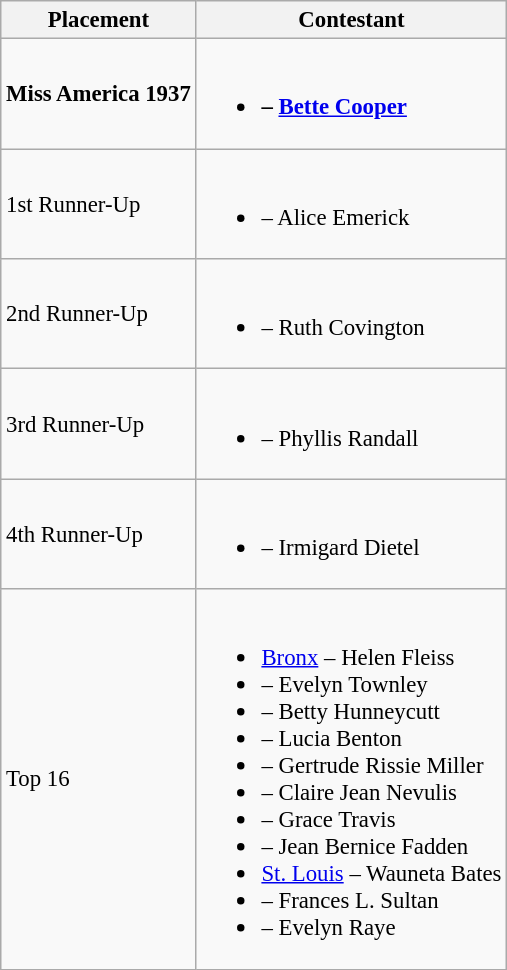<table class="wikitable sortable" style="font-size: 95%;">
<tr>
<th>Placement</th>
<th>Contestant</th>
</tr>
<tr>
<td><strong>Miss America 1937</strong></td>
<td><br><ul><li><strong> – <a href='#'>Bette Cooper</a></strong></li></ul></td>
</tr>
<tr>
<td>1st Runner-Up</td>
<td><br><ul><li> – Alice Emerick</li></ul></td>
</tr>
<tr>
<td>2nd Runner-Up</td>
<td><br><ul><li> – Ruth Covington</li></ul></td>
</tr>
<tr>
<td>3rd Runner-Up</td>
<td><br><ul><li> – Phyllis Randall</li></ul></td>
</tr>
<tr>
<td>4th Runner-Up</td>
<td><br><ul><li> – Irmigard Dietel</li></ul></td>
</tr>
<tr>
<td>Top 16</td>
<td><br><ul><li> <a href='#'>Bronx</a> – Helen Fleiss</li><li> – Evelyn Townley</li><li> – Betty Hunneycutt</li><li> – Lucia Benton</li><li> – Gertrude Rissie Miller</li><li> – Claire Jean Nevulis</li><li> – Grace Travis</li><li> – Jean Bernice Fadden</li><li> <a href='#'>St. Louis</a> – Wauneta Bates</li><li> – Frances L. Sultan</li><li> – Evelyn Raye</li></ul></td>
</tr>
</table>
